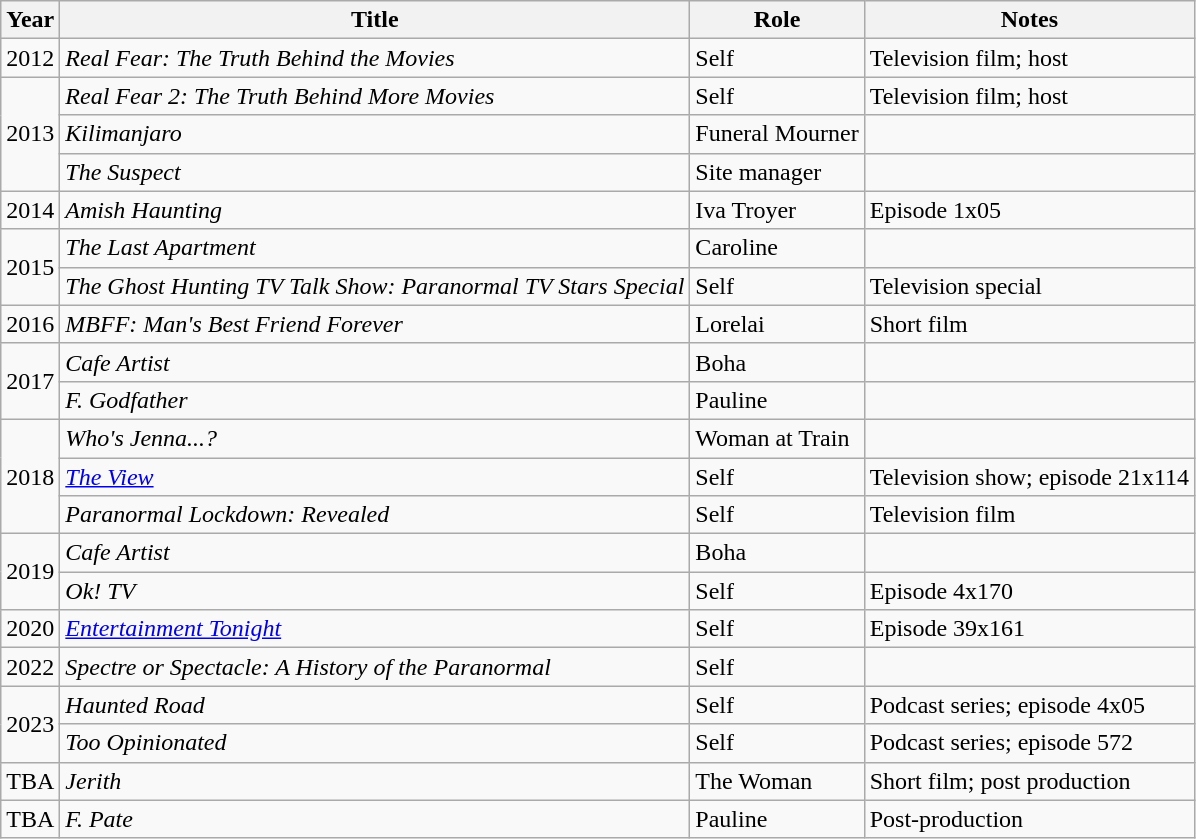<table class="wikitable sortable">
<tr>
<th>Year</th>
<th>Title</th>
<th>Role</th>
<th>Notes</th>
</tr>
<tr>
<td>2012</td>
<td><em>Real Fear: The Truth Behind the Movies</em></td>
<td>Self</td>
<td>Television film; host</td>
</tr>
<tr>
<td rowspan="3">2013</td>
<td><em>Real Fear 2: The Truth Behind More Movies</em></td>
<td>Self</td>
<td>Television film; host</td>
</tr>
<tr>
<td><em>Kilimanjaro</em></td>
<td>Funeral Mourner</td>
<td></td>
</tr>
<tr>
<td><em>The Suspect</em></td>
<td>Site manager</td>
<td></td>
</tr>
<tr>
<td>2014</td>
<td><em>Amish Haunting</em></td>
<td>Iva Troyer</td>
<td>Episode 1x05</td>
</tr>
<tr>
<td rowspan="2">2015</td>
<td><em>The Last Apartment</em></td>
<td>Caroline</td>
<td></td>
</tr>
<tr>
<td><em>The Ghost Hunting TV Talk Show: Paranormal TV Stars Special</em></td>
<td>Self</td>
<td>Television special</td>
</tr>
<tr>
<td>2016</td>
<td><em>MBFF: Man's Best Friend Forever</em></td>
<td>Lorelai</td>
<td>Short film</td>
</tr>
<tr>
<td rowspan="2">2017</td>
<td><em>Cafe Artist </em></td>
<td>Boha</td>
<td></td>
</tr>
<tr>
<td><em>F. Godfather</em></td>
<td>Pauline</td>
<td></td>
</tr>
<tr>
<td rowspan="3">2018</td>
<td><em>Who's Jenna...?</em></td>
<td>Woman at Train</td>
<td></td>
</tr>
<tr>
<td><em><a href='#'>The View</a></em></td>
<td>Self</td>
<td>Television show; episode 21x114</td>
</tr>
<tr>
<td><em>Paranormal Lockdown: Revealed</em></td>
<td>Self</td>
<td>Television film</td>
</tr>
<tr>
<td rowspan="2">2019</td>
<td><em>Cafe Artist</em></td>
<td>Boha</td>
<td></td>
</tr>
<tr>
<td><em>Ok! TV</em></td>
<td>Self</td>
<td>Episode 4x170</td>
</tr>
<tr>
<td>2020</td>
<td><em><a href='#'>Entertainment Tonight</a></em></td>
<td>Self</td>
<td>Episode 39x161</td>
</tr>
<tr>
<td>2022</td>
<td><em>Spectre or Spectacle: A History of the Paranormal</em></td>
<td>Self</td>
<td></td>
</tr>
<tr>
<td rowspan="2">2023</td>
<td><em>Haunted Road</em></td>
<td>Self</td>
<td>Podcast series; episode 4x05</td>
</tr>
<tr>
<td><em>Too Opinionated</em></td>
<td>Self</td>
<td>Podcast series; episode 572</td>
</tr>
<tr>
<td>TBA</td>
<td><em>Jerith</em></td>
<td>The Woman</td>
<td>Short film; post production</td>
</tr>
<tr>
<td>TBA</td>
<td><em>F. Pate</em></td>
<td>Pauline</td>
<td>Post-production</td>
</tr>
</table>
